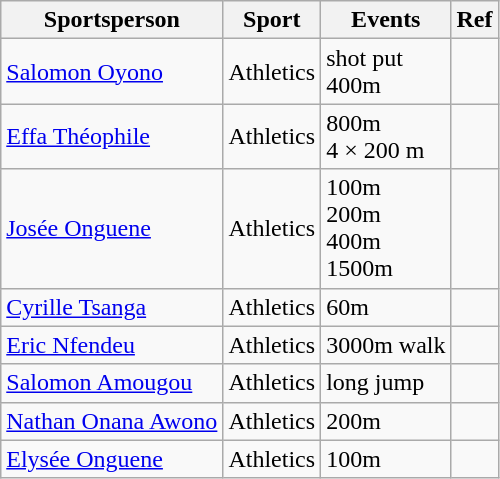<table class="wikitable">
<tr>
<th>Sportsperson</th>
<th>Sport</th>
<th>Events</th>
<th>Ref</th>
</tr>
<tr>
<td><a href='#'>Salomon Oyono</a></td>
<td>Athletics</td>
<td>shot put<br>400m</td>
<td></td>
</tr>
<tr>
<td><a href='#'>Effa Théophile</a></td>
<td>Athletics</td>
<td>800m<br>4 × 200 m</td>
<td></td>
</tr>
<tr>
<td><a href='#'>Josée Onguene</a></td>
<td>Athletics</td>
<td>100m<br>200m<br>400m<br>1500m</td>
<td></td>
</tr>
<tr>
<td><a href='#'>Cyrille Tsanga</a></td>
<td>Athletics</td>
<td>60m</td>
<td></td>
</tr>
<tr>
<td><a href='#'>Eric Nfendeu</a></td>
<td>Athletics</td>
<td>3000m walk</td>
<td></td>
</tr>
<tr>
<td><a href='#'>Salomon Amougou</a></td>
<td>Athletics</td>
<td>long jump</td>
<td></td>
</tr>
<tr>
<td><a href='#'>Nathan Onana Awono</a></td>
<td>Athletics</td>
<td>200m</td>
<td></td>
</tr>
<tr>
<td><a href='#'>Elysée Onguene</a></td>
<td>Athletics</td>
<td>100m</td>
<td></td>
</tr>
</table>
